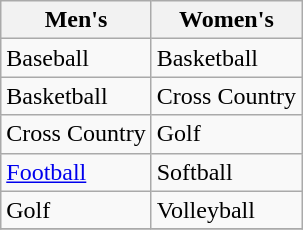<table class="wikitable">
<tr>
<th>Men's</th>
<th>Women's</th>
</tr>
<tr>
<td>Baseball</td>
<td>Basketball</td>
</tr>
<tr>
<td>Basketball</td>
<td>Cross Country</td>
</tr>
<tr>
<td>Cross Country</td>
<td>Golf</td>
</tr>
<tr>
<td><a href='#'>Football</a></td>
<td>Softball</td>
</tr>
<tr>
<td>Golf</td>
<td>Volleyball</td>
</tr>
<tr>
</tr>
</table>
